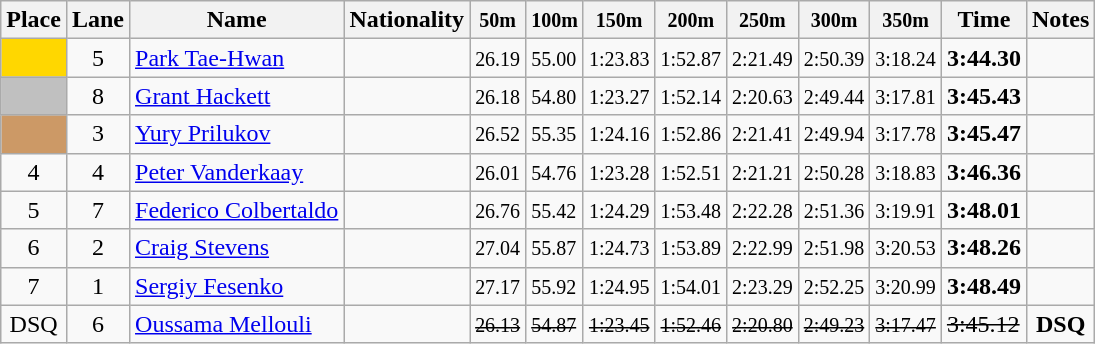<table class="wikitable sortable">
<tr>
<th>Place<br></th>
<th>Lane<br></th>
<th>Name</th>
<th>Nationality</th>
<th><small>50m<br></small></th>
<th><small>100m<br></small></th>
<th><small>150m<br></small></th>
<th><small>200m<br></small></th>
<th><small>250m<br></small></th>
<th><small>300m<br></small></th>
<th><small>350m<br></small></th>
<th>Time</th>
<th>Notes</th>
</tr>
<tr>
<td align=center bgcolor=gold></td>
<td align=center>5</td>
<td><a href='#'>Park Tae-Hwan</a></td>
<td></td>
<td><small>26.19</small></td>
<td><small>55.00</small></td>
<td><small>1:23.83</small></td>
<td><small>1:52.87</small></td>
<td><small>2:21.49</small></td>
<td><small>2:50.39</small></td>
<td><small>3:18.24</small></td>
<td><strong>3:44.30</strong></td>
<td align=center></td>
</tr>
<tr>
<td align=center bgcolor=silver></td>
<td align=center>8</td>
<td><a href='#'>Grant Hackett</a></td>
<td></td>
<td><small>26.18</small></td>
<td><small>54.80</small></td>
<td><small>1:23.27</small></td>
<td><small>1:52.14</small></td>
<td><small>2:20.63</small></td>
<td><small>2:49.44</small></td>
<td><small>3:17.81</small></td>
<td><strong>3:45.43</strong></td>
<td align=center></td>
</tr>
<tr>
<td align=center bgcolor=cc9966></td>
<td align=center>3</td>
<td><a href='#'>Yury Prilukov</a></td>
<td></td>
<td><small>26.52</small></td>
<td><small>55.35</small></td>
<td><small>1:24.16</small></td>
<td><small>1:52.86</small></td>
<td><small>2:21.41</small></td>
<td><small>2:49.94</small></td>
<td><small>3:17.78</small></td>
<td><strong>3:45.47</strong></td>
<td align=center></td>
</tr>
<tr>
<td align=center>4</td>
<td align=center>4</td>
<td><a href='#'>Peter Vanderkaay</a></td>
<td></td>
<td><small>26.01</small></td>
<td><small>54.76</small></td>
<td><small>1:23.28</small></td>
<td><small>1:52.51</small></td>
<td><small>2:21.21</small></td>
<td><small>2:50.28</small></td>
<td><small>3:18.83</small></td>
<td><strong>3:46.36</strong></td>
<td align=center></td>
</tr>
<tr>
<td align=center>5</td>
<td align=center>7</td>
<td><a href='#'>Federico Colbertaldo</a></td>
<td></td>
<td><small>26.76</small></td>
<td><small>55.42</small></td>
<td><small>1:24.29</small></td>
<td><small>1:53.48</small></td>
<td><small>2:22.28</small></td>
<td><small>2:51.36</small></td>
<td><small>3:19.91</small></td>
<td><strong>3:48.01</strong></td>
<td align=center></td>
</tr>
<tr>
<td align=center>6</td>
<td align=center>2</td>
<td><a href='#'>Craig Stevens</a></td>
<td></td>
<td><small>27.04</small></td>
<td><small>55.87</small></td>
<td><small>1:24.73</small></td>
<td><small>1:53.89</small></td>
<td><small>2:22.99</small></td>
<td><small>2:51.98</small></td>
<td><small>3:20.53</small></td>
<td><strong>3:48.26</strong></td>
<td align=center></td>
</tr>
<tr>
<td align=center>7</td>
<td align=center>1</td>
<td><a href='#'>Sergiy Fesenko</a></td>
<td></td>
<td><small>27.17</small></td>
<td><small>55.92</small></td>
<td><small>1:24.95</small></td>
<td><small>1:54.01</small></td>
<td><small>2:23.29</small></td>
<td><small>2:52.25</small></td>
<td><small>3:20.99</small></td>
<td><strong>3:48.49</strong></td>
<td align=center></td>
</tr>
<tr>
<td align=center>DSQ</td>
<td align=center>6</td>
<td><a href='#'>Oussama Mellouli</a></td>
<td></td>
<td><s><small>26.13</small></s></td>
<td><s><small>54.87</small></s></td>
<td><s><small>1:23.45</small></s></td>
<td><s><small>1:52.46</small></s></td>
<td><s><small>2:20.80</small></s></td>
<td><s><small>2:49.23</small></s></td>
<td><s><small>3:17.47</small></s></td>
<td><s>3:45.12</s></td>
<td align=center><strong>DSQ</strong></td>
</tr>
</table>
